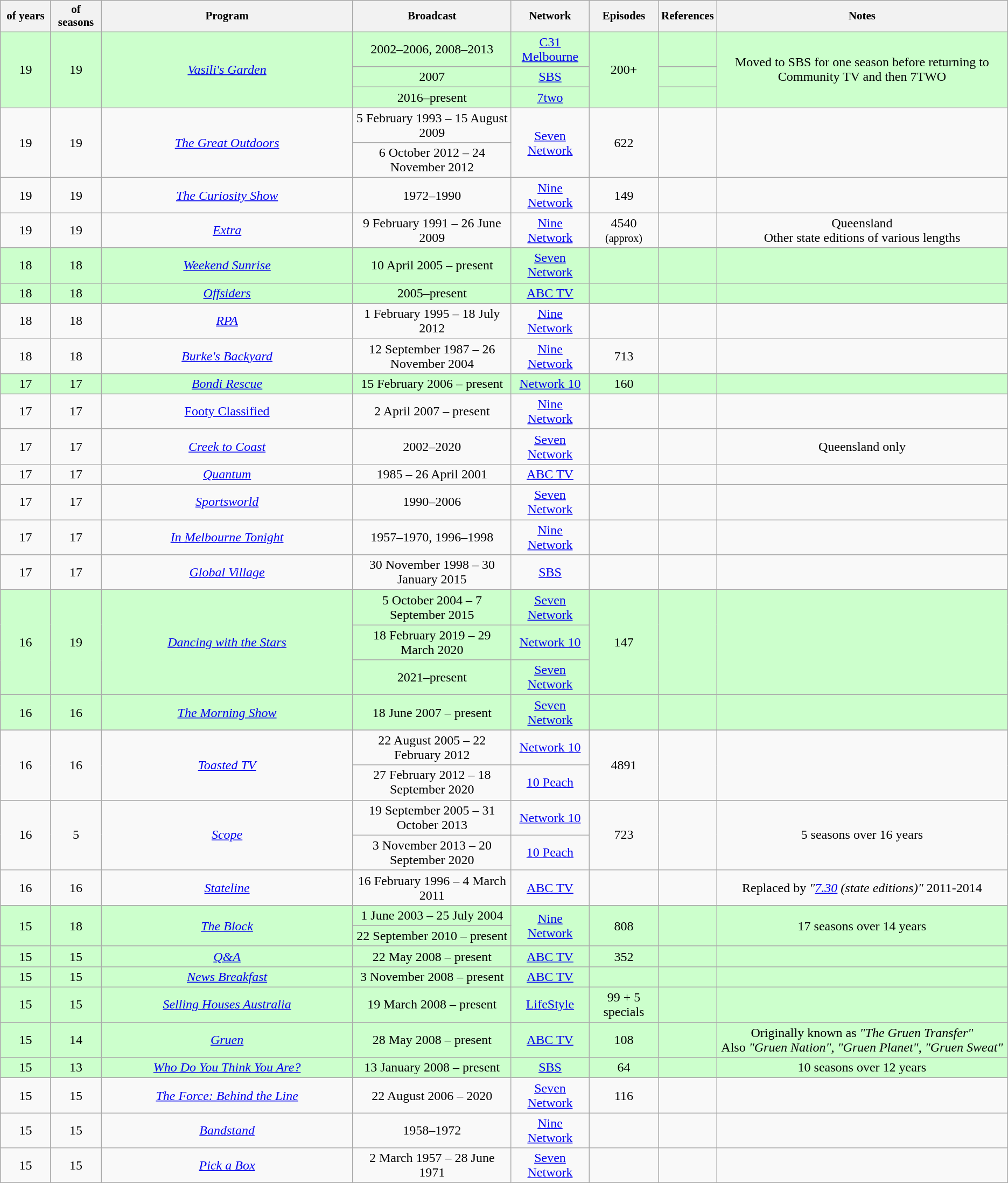<table class="wikitable" style="text-align:center;">
<tr>
<th style="font-size:87.5%; width: 5%"> of years</th>
<th style="font-size:87.5%; width: 5%"> of seasons </th>
<th style="font-size:87.5%; width: 25%">Program</th>
<th style="font-size:87.5%;">Broadcast</th>
<th style="font-size:87.5%;">Network</th>
<th style="font-size:87.5%;">Episodes</th>
<th style="font-size:87.5%;">References</th>
<th style="font-size:87.5%;">Notes</th>
</tr>
<tr style="background:#cfc;">
<td rowspan="3">19</td>
<td rowspan="3">19</td>
<td rowspan="3"><em><a href='#'>Vasili's Garden</a></em></td>
<td style="text-align:center;">2002–2006, 2008–2013</td>
<td style="text-align:center;"><a href='#'>C31 Melbourne</a></td>
<td rowspan="3">200+</td>
<td></td>
<td rowspan="3">Moved to SBS for one season before returning to Community TV and then 7TWO</td>
</tr>
<tr style="background:#cfc;">
<td>2007</td>
<td><a href='#'>SBS</a></td>
<td></td>
</tr>
<tr style="background:#cfc;">
<td>2016–present</td>
<td><a href='#'>7two</a></td>
<td></td>
</tr>
<tr>
<td rowspan="2" style="text-align:center;">19</td>
<td rowspan="2" style="text-align:center;">19</td>
<td rowspan="2" style="text-align:center;"><em><a href='#'>The Great Outdoors</a></em></td>
<td style="text-align:center;">5 February 1993 – 15 August 2009</td>
<td rowspan="2" style="text-align:center;"><a href='#'>Seven Network</a></td>
<td rowspan="2" style="text-align:center;">622</td>
<td rowspan="2" style="text-align:center;"></td>
<td rowspan="2" style="text-align:center;"></td>
</tr>
<tr>
<td>6 October 2012 – 24 November 2012</td>
</tr>
<tr>
</tr>
<tr>
<td>19</td>
<td>19</td>
<td><em><a href='#'>The Curiosity Show</a></em></td>
<td>1972–1990</td>
<td><a href='#'>Nine Network</a></td>
<td>149</td>
<td style="text-align:center;"></td>
<td style="text-align:center;"></td>
</tr>
<tr>
<td style="text-align:center;">19</td>
<td style="text-align:center;">19</td>
<td style="text-align:center;"><em><a href='#'>Extra</a></em></td>
<td style="text-align:center;">9 February 1991 – 26 June 2009</td>
<td style="text-align:center;"><a href='#'>Nine Network</a></td>
<td style="text-align:center;">4540 <small>(approx)</small></td>
<td style="text-align:center;"></td>
<td style="text-align:center;">Queensland<br>Other state editions of various lengths</td>
</tr>
<tr style="background:#cfc; text-align:center;">
<td>18</td>
<td>18</td>
<td><em><a href='#'>Weekend Sunrise</a></em></td>
<td>10 April 2005 – present</td>
<td><a href='#'>Seven Network</a></td>
<td style="text-align:center;"></td>
<td style="text-align:center;"></td>
<td style="text-align:center;"></td>
</tr>
<tr style="background:#cfc;">
<td style="text-align:center;">18</td>
<td style="text-align:center;">18</td>
<td style="text-align:center;"><em><a href='#'>Offsiders</a></em></td>
<td style="text-align:center;">2005–present</td>
<td style="text-align:center;"><a href='#'>ABC TV</a></td>
<td style="text-align:center;"></td>
<td style="text-align:center;"></td>
<td style="text-align:center;"></td>
</tr>
<tr>
<td style="text-align:center;">18</td>
<td style="text-align:center;">18</td>
<td style="text-align:center;"><em><a href='#'>RPA</a></em></td>
<td style="text-align:center;">1 February 1995 – 18 July 2012</td>
<td style="text-align:center;"><a href='#'>Nine Network</a></td>
<td style="text-align:center;"></td>
<td style="text-align:center;"></td>
<td style="text-align:center;"></td>
</tr>
<tr style="text-align:center;">
<td>18</td>
<td>18</td>
<td><em><a href='#'>Burke's Backyard</a></em></td>
<td>12 September 1987 – 26 November 2004</td>
<td><a href='#'>Nine Network</a></td>
<td>713</td>
<td style="text-align:center;"></td>
<td style="text-align:center;"></td>
</tr>
<tr style="background:#cfc; text-align:center;">
<td>17</td>
<td>17</td>
<td><em><a href='#'>Bondi Rescue</a></em></td>
<td>15 February 2006 – present</td>
<td><a href='#'>Network 10</a></td>
<td>160</td>
<td style="text-align:center;"></td>
<td style="text-align:center;"></td>
</tr>
<tr>
<td>17</td>
<td>17</td>
<td><a href='#'>Footy Classified</a></td>
<td>2 April 2007 – present</td>
<td><a href='#'>Nine Network</a></td>
<td></td>
<td></td>
<td></td>
</tr>
<tr>
<td>17</td>
<td>17</td>
<td><em><a href='#'>Creek to Coast</a></em></td>
<td>2002–2020</td>
<td><a href='#'>Seven Network</a></td>
<td style="text-align:center;"></td>
<td style="text-align:center;"></td>
<td>Queensland only</td>
</tr>
<tr>
<td style="text-align:center;">17</td>
<td style="text-align:center;">17</td>
<td style="text-align:center;"><em><a href='#'>Quantum</a></em></td>
<td style="text-align:center;">1985 – 26 April 2001</td>
<td style="text-align:center;"><a href='#'>ABC TV</a></td>
<td style="text-align:center;"></td>
<td style="text-align:center;"></td>
<td style="text-align:center;"></td>
</tr>
<tr>
<td style="text-align:center;">17</td>
<td style="text-align:center;">17</td>
<td style="text-align:center;"><em><a href='#'>Sportsworld</a></em></td>
<td style="text-align:center;">1990–2006</td>
<td style="text-align:center;"><a href='#'>Seven Network</a></td>
<td style="text-align:center;"></td>
<td style="text-align:center;"></td>
<td style="text-align:center;"></td>
</tr>
<tr style="text-align:center;">
<td>17</td>
<td>17</td>
<td><em><a href='#'>In Melbourne Tonight</a></em></td>
<td>1957–1970, 1996–1998</td>
<td><a href='#'>Nine Network</a></td>
<td style="text-align:center;"></td>
<td style="text-align:center;"></td>
<td style="text-align:center;"></td>
</tr>
<tr>
<td style="text-align:center;">17</td>
<td style="text-align:center;">17</td>
<td style="text-align:center;"><em><a href='#'>Global Village</a></em></td>
<td style="text-align:center;">30 November 1998 – 30 January 2015</td>
<td style="text-align:center;"><a href='#'>SBS</a></td>
<td style="text-align:center;"></td>
<td style="text-align:center;"></td>
<td style="text-align:center;"></td>
</tr>
<tr style="background:#cfc;">
<td rowspan="3">16</td>
<td rowspan="3">19</td>
<td rowspan="3"><em><a href='#'>Dancing with the Stars</a></em></td>
<td>5 October 2004 – 7 September 2015</td>
<td><a href='#'>Seven Network</a></td>
<td rowspan="3">147</td>
<td rowspan="3"></td>
<td rowspan="3" style="text-align:center;"></td>
</tr>
<tr style="background:#cfc;">
<td>18 February 2019 – 29 March 2020</td>
<td><a href='#'>Network 10</a></td>
</tr>
<tr style="background:#cfc;">
<td>2021–present</td>
<td><a href='#'>Seven Network</a></td>
</tr>
<tr style="background:#cfc;">
<td style="text-align:center;">16</td>
<td style="text-align:center;">16</td>
<td style="text-align:center;"><em><a href='#'>The Morning Show</a></em></td>
<td style="text-align:center;">18 June 2007 – present</td>
<td style="text-align:center;"><a href='#'>Seven Network</a></td>
<td style="text-align:center;"></td>
<td style="text-align:center;"></td>
<td style="text-align:center;"></td>
</tr>
<tr>
</tr>
<tr>
<td rowspan="2">16</td>
<td rowspan="2">16</td>
<td rowspan="2"><em><a href='#'>Toasted TV</a></em></td>
<td style="text-align:center;">22 August 2005 – 22 February 2012</td>
<td style="text-align:center;"><a href='#'>Network 10</a></td>
<td rowspan="2">4891</td>
<td rowspan="2"></td>
<td rowspan="2"></td>
</tr>
<tr>
<td>27 February 2012 – 18 September 2020</td>
<td><a href='#'>10 Peach</a></td>
</tr>
<tr>
<td rowspan="2">16</td>
<td rowspan="2">5</td>
<td rowspan="2"><em><a href='#'>Scope</a></em></td>
<td style="text-align:center;">19 September 2005 – 31 October 2013</td>
<td style="text-align:center;"><a href='#'>Network 10</a></td>
<td rowspan="2">723</td>
<td rowspan="2"></td>
<td rowspan="2">5 seasons over 16 years</td>
</tr>
<tr>
<td>3 November 2013 – 20 September 2020</td>
<td><a href='#'>10 Peach</a></td>
</tr>
<tr>
<td style="text-align:center;">16</td>
<td style="text-align:center;">16</td>
<td style="text-align:center;"><em><a href='#'>Stateline</a></em></td>
<td style="text-align:center;">16 February 1996 – 4 March 2011</td>
<td style="text-align:center;"><a href='#'>ABC TV</a></td>
<td style="text-align:center;"></td>
<td style="text-align:center;"></td>
<td style="text-align:center;">Replaced by <em>"<a href='#'>7.30</a> (state editions)"</em> 2011-2014</td>
</tr>
<tr style="background:#cfc;">
<td rowspan="2" style="text-align:center;">15</td>
<td rowspan="2" style="text-align:center;">18</td>
<td rowspan="2" style="text-align:center;"><em><a href='#'>The Block</a></em></td>
<td style="text-align:center;">1 June 2003 – 25 July 2004</td>
<td rowspan="2" style="text-align:center;"><a href='#'>Nine Network</a></td>
<td rowspan="2" style="text-align:center;">808</td>
<td rowspan="2" style="text-align:center;"></td>
<td rowspan="2" style="text-align:center;">17 seasons over 14 years</td>
</tr>
<tr style="background:#cfc;">
<td style="text-align:center;">22 September 2010 – present</td>
</tr>
<tr style="background:#cfc;">
<td style="text-align:center;">15</td>
<td style="text-align:center;">15</td>
<td style="text-align:center;"><em><a href='#'>Q&A</a></em></td>
<td style="text-align:center;">22 May 2008 – present</td>
<td style="text-align:center;"><a href='#'>ABC TV</a></td>
<td style="text-align:center;">352</td>
<td style="text-align:center;"></td>
<td style="text-align:center;"></td>
</tr>
<tr style="background:#cfc;">
<td style="text-align:center;">15</td>
<td style="text-align:center;">15</td>
<td style="text-align:center;"><em><a href='#'>News Breakfast</a></em></td>
<td style="text-align:center;">3 November 2008 – present</td>
<td style="text-align:center;"><a href='#'>ABC TV</a></td>
<td style="text-align:center;"></td>
<td style="text-align:center;"></td>
<td style="text-align:center;"></td>
</tr>
<tr style="background:#cfc; text-align:center;">
<td>15</td>
<td>15</td>
<td><em><a href='#'>Selling Houses Australia</a></em></td>
<td>19 March 2008 – present</td>
<td><a href='#'>LifeStyle</a></td>
<td>99 + 5 specials</td>
<td style="text-align:center;"></td>
<td style="text-align:center;"></td>
</tr>
<tr style="background:#cfc;">
<td style="text-align:center;">15</td>
<td style="text-align:center;">14</td>
<td style="text-align:center;"><em><a href='#'>Gruen</a></em></td>
<td style="text-align:center;">28 May 2008 – present</td>
<td style="text-align:center;"><a href='#'>ABC TV</a></td>
<td style="text-align:center;">108</td>
<td style="text-align:center;"></td>
<td style="text-align:center;">Originally known as <em>"The Gruen Transfer"</em> <br> Also <em>"Gruen Nation"</em>, <em>"Gruen Planet"</em>, <em>"Gruen Sweat"</em></td>
</tr>
<tr style="background:#cfc;">
<td style="text-align:center;">15</td>
<td style="text-align:center;">13</td>
<td style="text-align:center;"><em><a href='#'>Who Do You Think You Are?</a></em></td>
<td style="text-align:center;">13 January 2008 – present</td>
<td style="text-align:center;"><a href='#'>SBS</a></td>
<td style="text-align:center;">64</td>
<td style="text-align:center;"></td>
<td style="text-align:center;">10 seasons over 12 years</td>
</tr>
<tr>
<td>15</td>
<td>15</td>
<td><em><a href='#'>The Force: Behind the Line</a></em></td>
<td>22 August 2006 – 2020</td>
<td><a href='#'>Seven Network</a></td>
<td>116</td>
<td style="text-align:center;"></td>
<td style="text-align:center;"></td>
</tr>
<tr>
<td style="text-align:center;">15</td>
<td style="text-align:center;">15</td>
<td style="text-align:center;"><em><a href='#'>Bandstand</a></em></td>
<td style="text-align:center;">1958–1972</td>
<td style="text-align:center;"><a href='#'>Nine Network</a></td>
<td style="text-align:center;"></td>
<td style="text-align:center;"></td>
<td style="text-align:center;"></td>
</tr>
<tr style="text-align:center;">
<td>15</td>
<td>15</td>
<td><em><a href='#'>Pick a Box</a></em></td>
<td>2 March 1957 – 28 June 1971</td>
<td><a href='#'>Seven Network</a></td>
<td style="text-align:center;"></td>
<td style="text-align:center;"></td>
<td style="text-align:center;"></td>
</tr>
</table>
